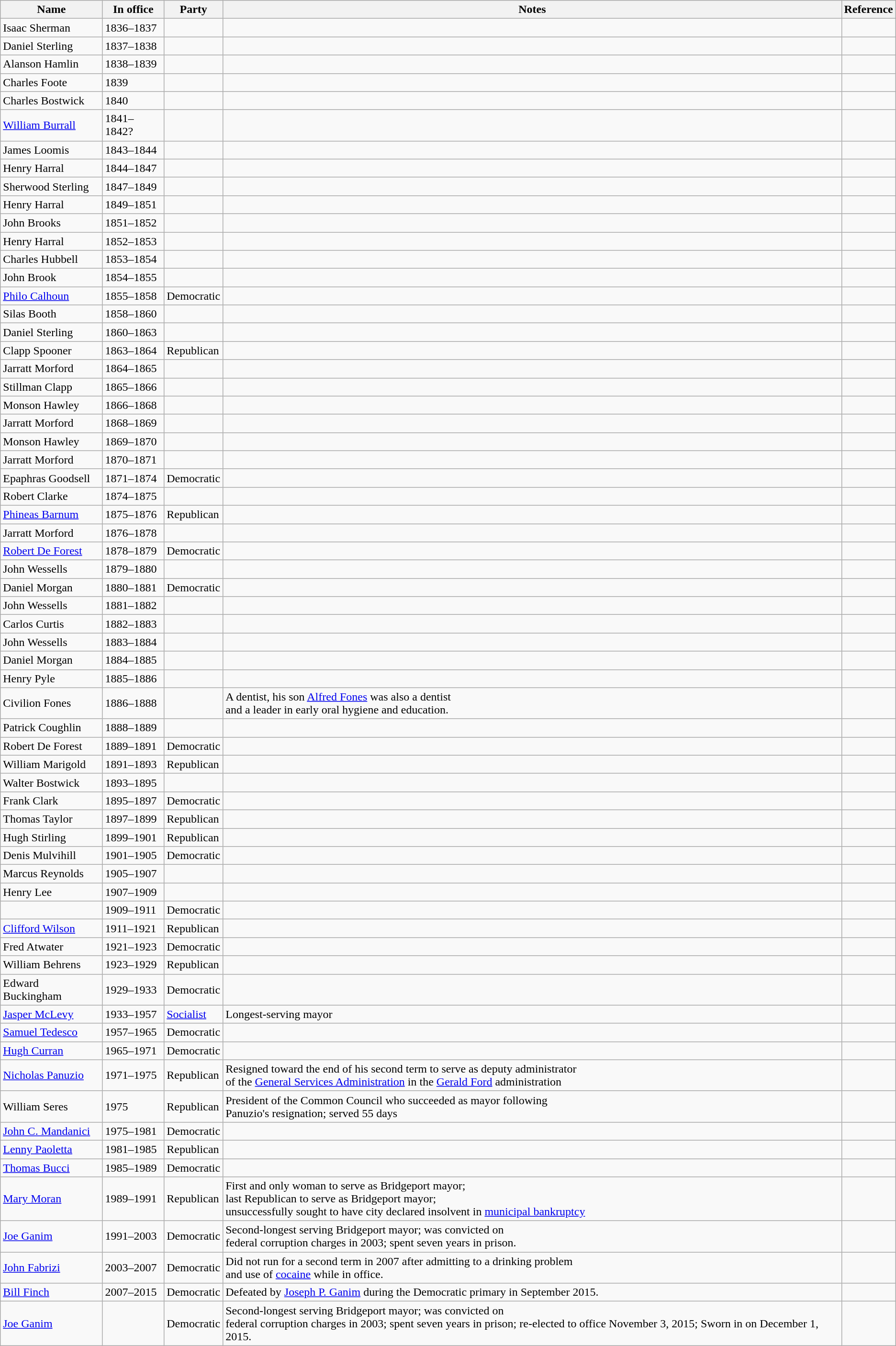<table class="wikitable">
<tr>
<th>Name</th>
<th>In office</th>
<th>Party</th>
<th>Notes</th>
<th>Reference</th>
</tr>
<tr>
<td>Isaac Sherman</td>
<td>1836–1837</td>
<td></td>
<td></td>
<td></td>
</tr>
<tr>
<td>Daniel Sterling</td>
<td>1837–1838</td>
<td></td>
<td></td>
<td></td>
</tr>
<tr>
<td>Alanson Hamlin</td>
<td>1838–1839</td>
<td></td>
<td></td>
<td></td>
</tr>
<tr>
<td>Charles Foote</td>
<td>1839</td>
<td></td>
<td></td>
<td></td>
</tr>
<tr>
<td>Charles Bostwick</td>
<td>1840</td>
<td></td>
<td></td>
<td></td>
</tr>
<tr>
<td><a href='#'>William Burrall</a></td>
<td>1841–1842?</td>
<td></td>
<td></td>
<td></td>
</tr>
<tr>
<td>James Loomis</td>
<td>1843–1844</td>
<td></td>
<td></td>
<td></td>
</tr>
<tr>
<td>Henry Harral</td>
<td>1844–1847</td>
<td></td>
<td></td>
<td></td>
</tr>
<tr>
<td>Sherwood Sterling</td>
<td>1847–1849</td>
<td></td>
<td></td>
<td></td>
</tr>
<tr>
<td>Henry Harral</td>
<td>1849–1851</td>
<td></td>
<td></td>
<td></td>
</tr>
<tr>
<td>John Brooks</td>
<td>1851–1852</td>
<td></td>
<td></td>
<td></td>
</tr>
<tr>
<td>Henry Harral</td>
<td>1852–1853</td>
<td></td>
<td></td>
<td></td>
</tr>
<tr>
<td>Charles Hubbell</td>
<td>1853–1854</td>
<td></td>
<td></td>
<td></td>
</tr>
<tr>
<td>John Brook</td>
<td>1854–1855</td>
<td></td>
<td></td>
<td></td>
</tr>
<tr>
<td><a href='#'>Philo Calhoun</a></td>
<td>1855–1858</td>
<td>Democratic</td>
<td></td>
<td></td>
</tr>
<tr>
<td>Silas Booth</td>
<td>1858–1860</td>
<td></td>
<td></td>
<td></td>
</tr>
<tr>
<td>Daniel Sterling</td>
<td>1860–1863</td>
<td></td>
<td></td>
<td></td>
</tr>
<tr>
<td>Clapp Spooner</td>
<td>1863–1864</td>
<td>Republican</td>
<td></td>
<td></td>
</tr>
<tr>
<td>Jarratt Morford</td>
<td>1864–1865</td>
<td></td>
<td></td>
<td></td>
</tr>
<tr>
<td>Stillman Clapp</td>
<td>1865–1866</td>
<td></td>
<td></td>
<td></td>
</tr>
<tr>
<td>Monson Hawley</td>
<td>1866–1868</td>
<td></td>
<td></td>
<td></td>
</tr>
<tr>
<td>Jarratt Morford</td>
<td>1868–1869</td>
<td></td>
<td></td>
<td></td>
</tr>
<tr>
<td>Monson Hawley</td>
<td>1869–1870</td>
<td></td>
<td></td>
<td></td>
</tr>
<tr>
<td>Jarratt Morford</td>
<td>1870–1871</td>
<td></td>
<td></td>
<td></td>
</tr>
<tr>
<td>Epaphras Goodsell</td>
<td>1871–1874</td>
<td>Democratic</td>
<td></td>
<td></td>
</tr>
<tr>
<td>Robert Clarke</td>
<td>1874–1875</td>
<td></td>
<td></td>
<td></td>
</tr>
<tr>
<td><a href='#'>Phineas Barnum</a></td>
<td>1875–1876</td>
<td>Republican</td>
<td></td>
<td></td>
</tr>
<tr>
<td>Jarratt Morford</td>
<td>1876–1878</td>
<td></td>
<td></td>
<td></td>
</tr>
<tr>
<td><a href='#'>Robert De Forest</a></td>
<td>1878–1879</td>
<td>Democratic</td>
<td></td>
<td></td>
</tr>
<tr>
<td>John Wessells</td>
<td>1879–1880</td>
<td></td>
<td></td>
<td></td>
</tr>
<tr>
<td>Daniel Morgan</td>
<td>1880–1881</td>
<td>Democratic</td>
<td></td>
<td></td>
</tr>
<tr>
<td>John Wessells</td>
<td>1881–1882</td>
<td></td>
<td></td>
<td></td>
</tr>
<tr>
<td>Carlos Curtis</td>
<td>1882–1883</td>
<td></td>
<td></td>
<td></td>
</tr>
<tr>
<td>John Wessells</td>
<td>1883–1884</td>
<td></td>
<td></td>
<td></td>
</tr>
<tr>
<td>Daniel Morgan</td>
<td>1884–1885</td>
<td></td>
<td></td>
<td></td>
</tr>
<tr>
<td>Henry Pyle</td>
<td>1885–1886</td>
<td></td>
<td></td>
<td></td>
</tr>
<tr>
<td>Civilion Fones</td>
<td>1886–1888</td>
<td></td>
<td>A dentist, his son <a href='#'>Alfred Fones</a> was also a dentist<br>and a leader in early oral hygiene and education.</td>
<td></td>
</tr>
<tr>
<td>Patrick Coughlin</td>
<td>1888–1889</td>
<td></td>
<td></td>
<td></td>
</tr>
<tr>
<td>Robert De Forest</td>
<td>1889–1891</td>
<td>Democratic</td>
<td></td>
<td></td>
</tr>
<tr>
<td>William Marigold</td>
<td>1891–1893</td>
<td>Republican</td>
<td></td>
<td></td>
</tr>
<tr>
<td>Walter Bostwick</td>
<td>1893–1895</td>
<td></td>
<td></td>
<td></td>
</tr>
<tr>
<td>Frank Clark</td>
<td>1895–1897</td>
<td>Democratic</td>
<td></td>
<td></td>
</tr>
<tr>
<td>Thomas Taylor</td>
<td>1897–1899</td>
<td>Republican</td>
<td></td>
<td></td>
</tr>
<tr>
<td>Hugh Stirling</td>
<td>1899–1901</td>
<td>Republican</td>
<td></td>
<td></td>
</tr>
<tr>
<td>Denis Mulvihill</td>
<td>1901–1905</td>
<td>Democratic</td>
<td></td>
<td></td>
</tr>
<tr>
<td>Marcus Reynolds</td>
<td>1905–1907</td>
<td></td>
<td></td>
<td></td>
</tr>
<tr>
<td>Henry Lee</td>
<td>1907–1909</td>
<td></td>
<td></td>
<td></td>
</tr>
<tr>
<td></td>
<td>1909–1911</td>
<td>Democratic</td>
<td></td>
<td></td>
</tr>
<tr>
<td><a href='#'>Clifford Wilson</a></td>
<td>1911–1921</td>
<td>Republican</td>
<td></td>
<td></td>
</tr>
<tr>
<td>Fred Atwater</td>
<td>1921–1923</td>
<td>Democratic</td>
<td></td>
<td></td>
</tr>
<tr>
<td>William Behrens</td>
<td>1923–1929</td>
<td>Republican</td>
<td></td>
<td></td>
</tr>
<tr>
<td>Edward Buckingham</td>
<td>1929–1933</td>
<td>Democratic</td>
<td></td>
<td></td>
</tr>
<tr>
<td><a href='#'>Jasper McLevy</a></td>
<td>1933–1957</td>
<td><a href='#'>Socialist</a></td>
<td>Longest-serving mayor</td>
<td></td>
</tr>
<tr>
<td><a href='#'>Samuel Tedesco</a></td>
<td>1957–1965</td>
<td>Democratic</td>
<td></td>
<td></td>
</tr>
<tr>
<td><a href='#'>Hugh Curran</a></td>
<td>1965–1971</td>
<td>Democratic</td>
<td></td>
<td></td>
</tr>
<tr>
<td><a href='#'>Nicholas Panuzio</a></td>
<td>1971–1975</td>
<td>Republican</td>
<td>Resigned toward the end of his second term to serve as deputy administrator<br>of the <a href='#'>General Services Administration</a> in the <a href='#'>Gerald Ford</a> administration</td>
<td></td>
</tr>
<tr>
<td>William Seres</td>
<td>1975</td>
<td>Republican</td>
<td>President of the Common Council who succeeded as mayor following<br>Panuzio's resignation; served 55 days</td>
<td></td>
</tr>
<tr>
<td><a href='#'>John C. Mandanici</a></td>
<td>1975–1981</td>
<td>Democratic</td>
<td></td>
<td></td>
</tr>
<tr>
<td><a href='#'>Lenny Paoletta</a></td>
<td>1981–1985</td>
<td>Republican</td>
<td></td>
<td></td>
</tr>
<tr>
<td><a href='#'>Thomas Bucci</a></td>
<td>1985–1989</td>
<td>Democratic</td>
<td></td>
<td></td>
</tr>
<tr>
<td><a href='#'>Mary Moran</a></td>
<td>1989–1991</td>
<td>Republican</td>
<td>First and only woman to serve as Bridgeport mayor;<br> last Republican to serve as Bridgeport mayor;<br> unsuccessfully sought to have city declared insolvent in <a href='#'>municipal bankruptcy</a></td>
<td></td>
</tr>
<tr>
<td><a href='#'>Joe Ganim</a></td>
<td>1991–2003</td>
<td>Democratic</td>
<td>Second-longest serving Bridgeport mayor; was convicted on<br>federal corruption charges in 2003; spent seven years in prison.</td>
<td></td>
</tr>
<tr>
<td><a href='#'>John Fabrizi</a></td>
<td>2003–2007</td>
<td>Democratic</td>
<td>Did not run for a second term in 2007 after admitting to a drinking problem<br>and use of <a href='#'>cocaine</a> while in office.</td>
<td></td>
</tr>
<tr>
<td><a href='#'>Bill Finch</a></td>
<td>2007–2015</td>
<td>Democratic</td>
<td>Defeated by <a href='#'>Joseph P. Ganim</a> during the Democratic primary in September 2015.</td>
<td></td>
</tr>
<tr>
<td><a href='#'>Joe Ganim</a></td>
<td></td>
<td>Democratic</td>
<td>Second-longest serving Bridgeport mayor; was convicted on<br>federal corruption charges in 2003; spent seven years in prison; re-elected to office November 3, 2015; Sworn in on December 1, 2015.</td>
<td></td>
</tr>
</table>
